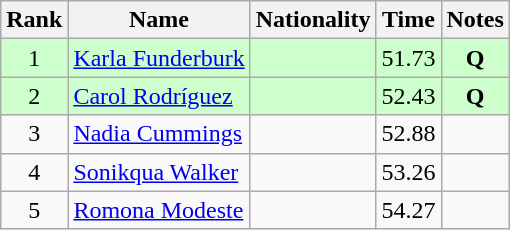<table class="wikitable sortable" style="text-align:center">
<tr>
<th>Rank</th>
<th>Name</th>
<th>Nationality</th>
<th>Time</th>
<th>Notes</th>
</tr>
<tr bgcolor=ccffcc>
<td align=center>1</td>
<td align=left><a href='#'>Karla Funderburk</a></td>
<td align=left></td>
<td>51.73</td>
<td><strong>Q</strong></td>
</tr>
<tr bgcolor=ccffcc>
<td align=center>2</td>
<td align=left><a href='#'>Carol Rodríguez</a></td>
<td align=left></td>
<td>52.43</td>
<td><strong>Q</strong></td>
</tr>
<tr>
<td align=center>3</td>
<td align=left><a href='#'>Nadia Cummings</a></td>
<td align=left></td>
<td>52.88</td>
<td></td>
</tr>
<tr>
<td align=center>4</td>
<td align=left><a href='#'>Sonikqua Walker</a></td>
<td align=left></td>
<td>53.26</td>
<td></td>
</tr>
<tr>
<td align=center>5</td>
<td align=left><a href='#'>Romona Modeste</a></td>
<td align=left></td>
<td>54.27</td>
<td></td>
</tr>
</table>
